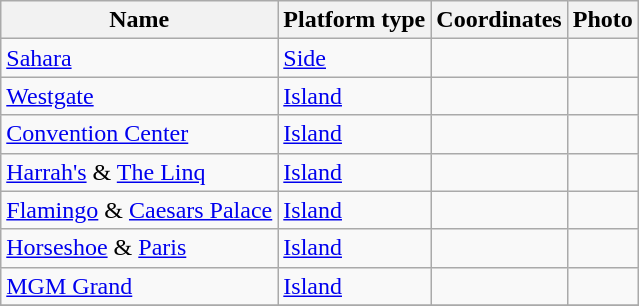<table class="wikitable">
<tr>
<th>Name</th>
<th>Platform type</th>
<th>Coordinates</th>
<th>Photo</th>
</tr>
<tr>
<td><a href='#'>Sahara</a></td>
<td><a href='#'>Side</a></td>
<td></td>
<td></td>
</tr>
<tr>
<td><a href='#'>Westgate</a></td>
<td><a href='#'>Island</a></td>
<td></td>
<td></td>
</tr>
<tr>
<td><a href='#'>Convention Center</a></td>
<td><a href='#'>Island</a></td>
<td></td>
<td></td>
</tr>
<tr>
<td><a href='#'>Harrah's</a> & <a href='#'>The Linq</a></td>
<td><a href='#'>Island</a></td>
<td></td>
<td></td>
</tr>
<tr>
<td><a href='#'>Flamingo</a> & <a href='#'>Caesars Palace</a></td>
<td><a href='#'>Island</a></td>
<td></td>
<td></td>
</tr>
<tr>
<td><a href='#'>Horseshoe</a> & <a href='#'>Paris</a></td>
<td><a href='#'>Island</a></td>
<td></td>
<td></td>
</tr>
<tr>
<td><a href='#'>MGM Grand</a></td>
<td><a href='#'>Island</a></td>
<td></td>
<td></td>
</tr>
<tr>
</tr>
</table>
